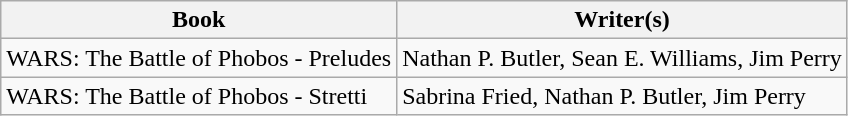<table class="wikitable">
<tr>
<th>Book</th>
<th>Writer(s)</th>
</tr>
<tr>
<td>WARS: The Battle of Phobos - Preludes</td>
<td>Nathan P. Butler, Sean E. Williams, Jim Perry</td>
</tr>
<tr>
<td>WARS: The Battle of Phobos - Stretti</td>
<td>Sabrina Fried, Nathan P. Butler, Jim Perry</td>
</tr>
</table>
